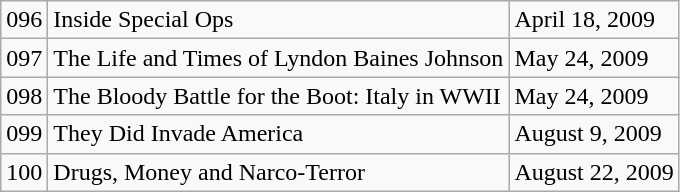<table class="wikitable">
<tr>
<td>096</td>
<td>Inside Special Ops</td>
<td>April 18, 2009</td>
</tr>
<tr>
<td>097</td>
<td>The Life and Times of Lyndon Baines Johnson</td>
<td>May 24, 2009</td>
</tr>
<tr>
<td>098</td>
<td>The Bloody Battle for the Boot: Italy in WWII</td>
<td>May 24, 2009</td>
</tr>
<tr>
<td>099</td>
<td>They Did Invade America</td>
<td>August 9, 2009</td>
</tr>
<tr>
<td>100</td>
<td>Drugs, Money and Narco-Terror</td>
<td>August 22, 2009</td>
</tr>
</table>
